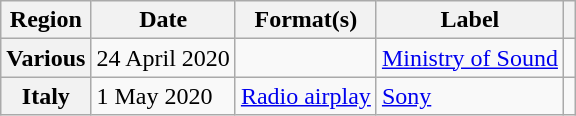<table class="wikitable plainrowheaders">
<tr>
<th scope="col">Region</th>
<th scope="col">Date</th>
<th scope="col">Format(s)</th>
<th scope="col">Label</th>
<th scope="col"></th>
</tr>
<tr>
<th scope="row">Various</th>
<td>24 April 2020</td>
<td></td>
<td><a href='#'>Ministry of Sound</a></td>
<td></td>
</tr>
<tr>
<th scope="row">Italy</th>
<td>1 May 2020</td>
<td><a href='#'>Radio airplay</a></td>
<td><a href='#'>Sony</a></td>
<td></td>
</tr>
</table>
